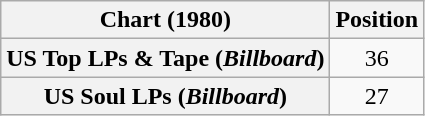<table class="wikitable sortable plainrowheaders" style="text-align:center">
<tr>
<th scope="col">Chart (1980)</th>
<th scope="col">Position</th>
</tr>
<tr>
<th scope="row">US Top LPs & Tape (<em>Billboard</em>)</th>
<td>36</td>
</tr>
<tr>
<th scope="row">US Soul LPs (<em>Billboard</em>)</th>
<td>27</td>
</tr>
</table>
